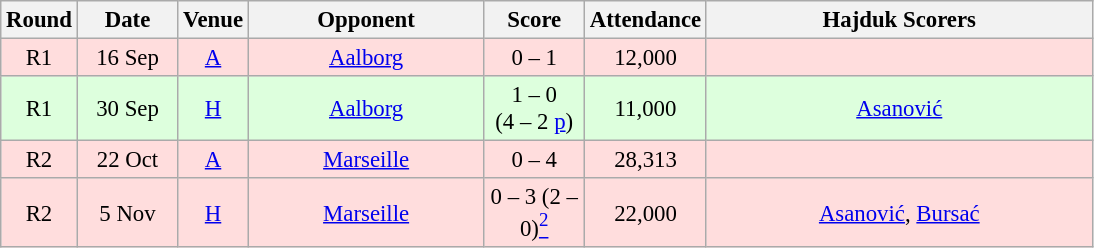<table class="wikitable sortable" style="text-align: center; font-size:95%;">
<tr>
<th width="30">Round</th>
<th width="60">Date</th>
<th width="20">Venue</th>
<th width="150">Opponent</th>
<th width="60">Score</th>
<th width="60">Attendance</th>
<th width="250">Hajduk Scorers</th>
</tr>
<tr bgcolor="#ffdddd">
<td>R1</td>
<td>16 Sep</td>
<td><a href='#'>A</a> </td>
<td><a href='#'>Aalborg</a> </td>
<td>0 – 1</td>
<td>12,000</td>
<td></td>
</tr>
<tr bgcolor="#ddffdd">
<td>R1</td>
<td>30 Sep</td>
<td><a href='#'>H</a></td>
<td><a href='#'>Aalborg</a> </td>
<td>1 – 0<br>(4 – 2 <a href='#'>p</a>)</td>
<td>11,000</td>
<td><a href='#'>Asanović</a></td>
</tr>
<tr bgcolor="#ffdddd">
<td>R2</td>
<td>22 Oct</td>
<td><a href='#'>A</a> </td>
<td><a href='#'>Marseille</a> </td>
<td>0 – 4</td>
<td>28,313</td>
<td></td>
</tr>
<tr bgcolor="#ffdddd">
<td>R2</td>
<td>5 Nov</td>
<td><a href='#'>H</a></td>
<td><a href='#'>Marseille</a> </td>
<td>0 – 3 (2 – 0)<a href='#'><sup>2</sup></a></td>
<td>22,000</td>
<td><a href='#'>Asanović</a>, <a href='#'>Bursać</a></td>
</tr>
</table>
